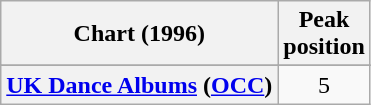<table class="wikitable sortable plainrowheaders" style="text-align:center;" border="1">
<tr>
<th scope="col">Chart (1996)</th>
<th scope="col">Peak<br>position</th>
</tr>
<tr>
</tr>
<tr>
<th scope="row"><a href='#'>UK Dance Albums</a> (<a href='#'>OCC</a>)</th>
<td>5</td>
</tr>
</table>
